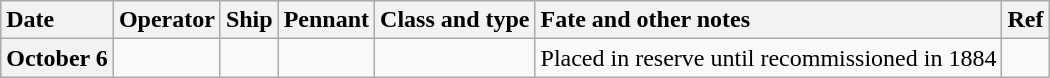<table class="wikitable nowraplinks">
<tr>
<th style="text-align: left;">Date</th>
<th style="text-align: left;">Operator</th>
<th style="text-align: left;">Ship</th>
<th style="text-align: left;">Pennant</th>
<th style="text-align: left;">Class and type</th>
<th style="text-align: left;">Fate and other notes</th>
<th style="text-align: left;">Ref</th>
</tr>
<tr ---->
<th>October 6</th>
<td></td>
<td><strong></strong></td>
<td></td>
<td></td>
<td>Placed in reserve until recommissioned in 1884</td>
<td></td>
</tr>
</table>
